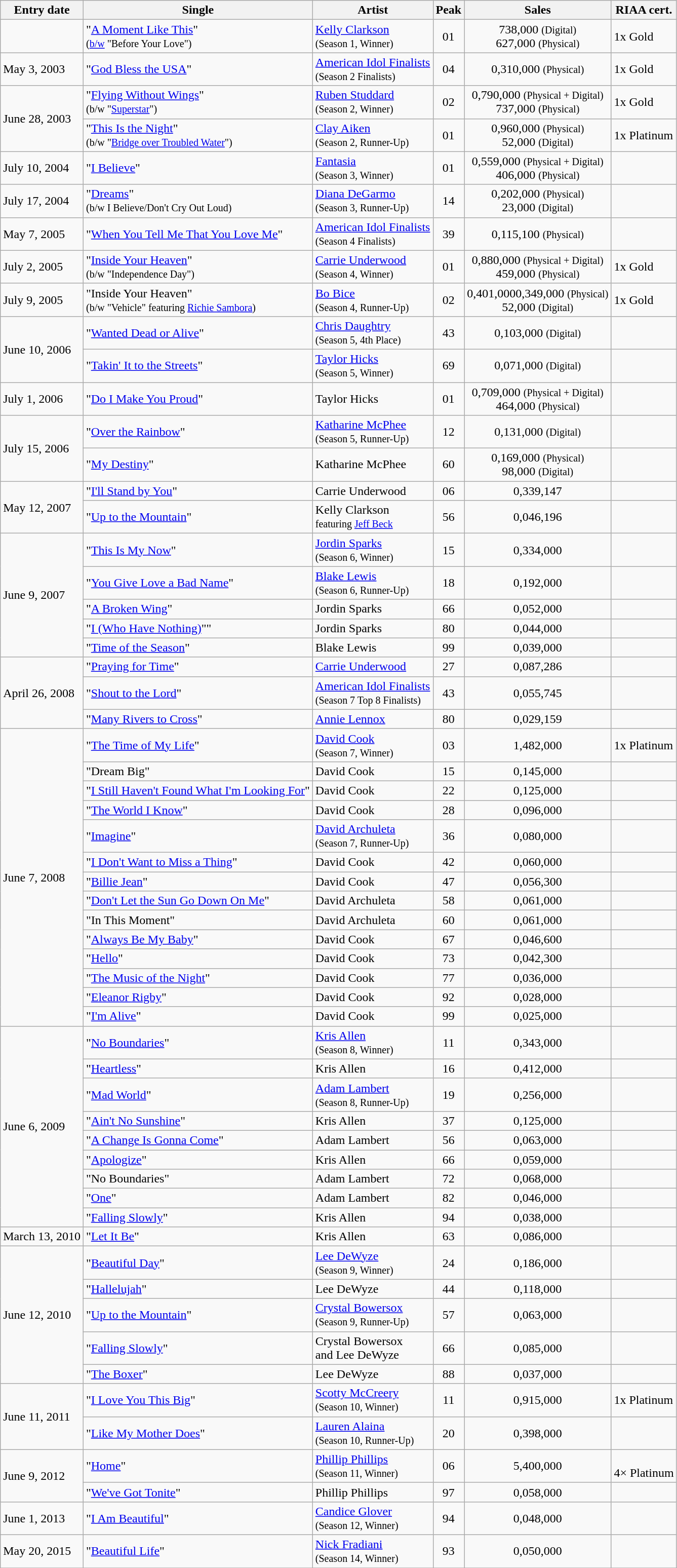<table class="wikitable sortable">
<tr>
<th>Entry date</th>
<th>Single</th>
<th>Artist</th>
<th>Peak</th>
<th>Sales</th>
<th>RIAA cert.</th>
</tr>
<tr>
<td></td>
<td>"<a href='#'>A Moment Like This</a>" <br><small>(<a href='#'>b/w</a> "Before Your Love")</small></td>
<td><a href='#'>Kelly Clarkson</a><br><small>(Season 1, Winner)</small></td>
<td align="center"><span>0</span>1</td>
<td align="center">738,000 <small>(Digital)</small><br>627,000 <small>(Physical)</small><br></td>
<td><span>1x </span>Gold</td>
</tr>
<tr>
<td>May 3, 2003</td>
<td>"<a href='#'>God Bless the USA</a>"</td>
<td><a href='#'>American Idol Finalists</a> <br><small>(Season 2 Finalists)</small></td>
<td align="center"><span>0</span>4</td>
<td align="center"><span>0,</span>310,000 <small>(Physical)</small></td>
<td><span>1x </span>Gold</td>
</tr>
<tr>
<td rowspan=2>June 28, 2003</td>
<td>"<a href='#'>Flying Without Wings</a>" <br><small>(b/w "<a href='#'>Superstar</a>")</small></td>
<td><a href='#'>Ruben Studdard</a><br><small>(Season 2, Winner)</small></td>
<td align="center"><span>0</span>2</td>
<td align="center"><span>0,</span>790,000 <small>(Physical + Digital)</small><br>737,000 <small>(Physical)</small></td>
<td><span>1x </span>Gold</td>
</tr>
<tr>
<td>"<a href='#'>This Is the Night</a>" <br><small>(b/w "<a href='#'>Bridge over Troubled Water</a>")</small></td>
<td><a href='#'>Clay Aiken</a><br><small>(Season 2, Runner-Up)</small></td>
<td align="center"><span>0</span>1</td>
<td align="center"><span>0,</span>960,000 <small>(Physical)</small><br>52,000 <small>(Digital)</small></td>
<td><span>1x </span>Platinum</td>
</tr>
<tr>
<td>July 10, 2004</td>
<td>"<a href='#'>I Believe</a>"</td>
<td><a href='#'>Fantasia</a><br><small>(Season 3, Winner)</small></td>
<td align="center"><span>0</span>1</td>
<td align="center"><span>0,</span>559,000 <small>(Physical + Digital)</small><br>406,000 <small>(Physical)</small></td>
<td></td>
</tr>
<tr>
<td>July 17, 2004</td>
<td>"<a href='#'>Dreams</a>"<br><small>(b/w I Believe/Don't Cry Out Loud)</small></td>
<td><a href='#'>Diana DeGarmo</a><br><small>(Season 3, Runner-Up)</small></td>
<td align="center">14</td>
<td align="center"><span>0,</span>202,000 <small>(Physical)</small><br>23,000 <small>(Digital)</small></td>
<td></td>
</tr>
<tr>
<td>May 7, 2005</td>
<td>"<a href='#'>When You Tell Me That You Love Me</a>"</td>
<td><a href='#'>American Idol Finalists</a> <br><small>(Season 4 Finalists)</small></td>
<td align="center">39</td>
<td align="center"><span>0,</span>115,100 <small>(Physical)</small></td>
<td></td>
</tr>
<tr>
<td>July 2, 2005</td>
<td>"<a href='#'>Inside Your Heaven</a>" <br><small>(b/w "Independence Day")</small></td>
<td><a href='#'>Carrie Underwood</a><br><small>(Season 4, Winner)</small></td>
<td align="center"><span>0</span>1</td>
<td align="center"><span>0,</span>880,000 <small>(Physical + Digital)</small><br>459,000 <small>(Physical)</small></td>
<td><span>1x </span>Gold</td>
</tr>
<tr>
<td>July 9, 2005</td>
<td>"Inside Your Heaven" <br><small>(b/w "Vehicle" featuring <a href='#'>Richie Sambora</a>)</small></td>
<td><a href='#'>Bo Bice</a><br><small>(Season 4, Runner-Up)</small></td>
<td align="center"><span>0</span>2</td>
<td align="center"><span>0,401,000</span><span>0,</span>349,000 <small>(Physical)</small><br>52,000 <small>(Digital)</small></td>
<td><span>1x </span>Gold</td>
</tr>
<tr>
<td rowspan="2">June 10, 2006</td>
<td>"<a href='#'>Wanted Dead or Alive</a>"</td>
<td><a href='#'>Chris Daughtry</a><br><small>(Season 5, 4th Place)</small></td>
<td align="center">43</td>
<td align="center"><span>0,</span>103,000 <small>(Digital)</small></td>
<td></td>
</tr>
<tr>
<td>"<a href='#'>Takin' It to the Streets</a>"</td>
<td><a href='#'>Taylor Hicks</a><br><small>(Season 5, Winner)</small></td>
<td align="center">69</td>
<td align="center"><span>0,0</span>71,000 <small>(Digital)</small></td>
<td></td>
</tr>
<tr>
<td>July 1, 2006</td>
<td>"<a href='#'>Do I Make You Proud</a>"</td>
<td>Taylor Hicks</td>
<td align="center"><span>0</span>1</td>
<td align="center"><span>0,</span>709,000 <small>(Physical + Digital)</small><br>464,000 <small>(Physical)</small></td>
<td></td>
</tr>
<tr>
<td rowspan="2">July 15, 2006</td>
<td>"<a href='#'>Over the Rainbow</a>"</td>
<td><a href='#'>Katharine McPhee</a><br><small>(Season 5, Runner-Up)</small></td>
<td align="center">12</td>
<td align="center"><span>0,</span>131,000 <small>(Digital)</small></td>
<td></td>
</tr>
<tr>
<td>"<a href='#'>My Destiny</a>"</td>
<td>Katharine McPhee</td>
<td align="center">60</td>
<td align="center"><span>0,</span>169,000 <small>(Physical)</small><br>98,000 <small>(Digital)</small></td>
<td></td>
</tr>
<tr>
<td rowspan="2">May 12, 2007</td>
<td>"<a href='#'>I'll Stand by You</a>"</td>
<td>Carrie Underwood</td>
<td align="center"><span>0</span>6</td>
<td align="center"><span>0,</span>339,147</td>
<td></td>
</tr>
<tr>
<td>"<a href='#'>Up to the Mountain</a>"</td>
<td>Kelly Clarkson <br><small> featuring <a href='#'>Jeff Beck</a></small></td>
<td align="center">56</td>
<td align="center"><span>0,0</span>46,196</td>
<td></td>
</tr>
<tr>
<td rowspan="5">June 9, 2007</td>
<td>"<a href='#'>This Is My Now</a>"</td>
<td><a href='#'>Jordin Sparks</a><br><small>(Season 6, Winner)</small></td>
<td align="center">15</td>
<td align="center"><span>0,</span>334,000</td>
<td></td>
</tr>
<tr>
<td>"<a href='#'>You Give Love a Bad Name</a>"</td>
<td><a href='#'>Blake Lewis</a><br><small>(Season 6, Runner-Up)</small></td>
<td align="center">18</td>
<td align="center"><span>0,</span>192,000</td>
<td></td>
</tr>
<tr>
<td>"<a href='#'>A Broken Wing</a>"</td>
<td>Jordin Sparks</td>
<td align="center">66</td>
<td align="center"><span>0,0</span>52,000 </td>
<td></td>
</tr>
<tr>
<td>"<a href='#'>I (Who Have Nothing)</a>""</td>
<td>Jordin Sparks</td>
<td align="center">80</td>
<td align="center"><span>0,0</span>44,000 </td>
<td></td>
</tr>
<tr>
<td>"<a href='#'>Time of the Season</a>"</td>
<td>Blake Lewis</td>
<td align="center">99</td>
<td align="center"><span>0,0</span>39,000 </td>
<td></td>
</tr>
<tr>
<td rowspan="3">April 26, 2008</td>
<td>"<a href='#'>Praying for Time</a>"</td>
<td><a href='#'>Carrie Underwood</a></td>
<td align="center">27</td>
<td align="center"><span>0,0</span>87,286</td>
<td></td>
</tr>
<tr>
<td>"<a href='#'>Shout to the Lord</a>"</td>
<td><a href='#'>American Idol Finalists</a><br><small>(Season 7 Top 8 Finalists)</small></td>
<td align="center">43</td>
<td align="center"><span>0,0</span>55,745</td>
<td></td>
</tr>
<tr>
<td>"<a href='#'>Many Rivers to Cross</a>"</td>
<td><a href='#'>Annie Lennox</a></td>
<td align="center">80</td>
<td align="center"><span>0,0</span>29,159</td>
<td></td>
</tr>
<tr>
<td rowspan="14">June 7, 2008</td>
<td>"<a href='#'>The Time of My Life</a>"</td>
<td><a href='#'>David Cook</a><small><br>(Season 7, Winner)</small></td>
<td align="center"><span>0</span>3</td>
<td align="center">1,482,000</td>
<td><span>1x </span>Platinum</td>
</tr>
<tr>
<td>"Dream Big"</td>
<td>David Cook</td>
<td align="center">15</td>
<td align="center"><span>0,</span>145,000</td>
<td></td>
</tr>
<tr>
<td>"<a href='#'>I Still Haven't Found What I'm Looking For</a>"</td>
<td>David Cook</td>
<td align="center">22</td>
<td align="center"><span>0,</span>125,000</td>
<td></td>
</tr>
<tr>
<td>"<a href='#'>The World I Know</a>"</td>
<td>David Cook</td>
<td align="center">28</td>
<td align="center"><span>0,0</span>96,000</td>
<td></td>
</tr>
<tr>
<td>"<a href='#'>Imagine</a>"</td>
<td><a href='#'>David Archuleta</a> <small><br>(Season 7, Runner-Up)</small></td>
<td align="center">36</td>
<td align="center"><span>0,0</span>80,000</td>
<td></td>
</tr>
<tr>
<td>"<a href='#'>I Don't Want to Miss a Thing</a>"</td>
<td>David Cook</td>
<td align="center">42</td>
<td align="center"><span>0,0</span>60,000</td>
<td></td>
</tr>
<tr>
<td>"<a href='#'>Billie Jean</a>"</td>
<td>David Cook</td>
<td align="center">47</td>
<td align="center"><span>0,0</span>56,300</td>
<td></td>
</tr>
<tr>
<td>"<a href='#'>Don't Let the Sun Go Down On Me</a>"</td>
<td>David Archuleta</td>
<td align="center">58</td>
<td align="center"><span>0,0</span>61,000</td>
<td></td>
</tr>
<tr>
<td>"In This Moment"</td>
<td>David Archuleta</td>
<td align="center">60</td>
<td align="center"><span>0,0</span>61,000</td>
<td></td>
</tr>
<tr>
<td>"<a href='#'>Always Be My Baby</a>"</td>
<td>David Cook</td>
<td align="center">67</td>
<td align="center"><span>0,0</span>46,600</td>
<td></td>
</tr>
<tr>
<td>"<a href='#'>Hello</a>"</td>
<td>David Cook</td>
<td align="center">73</td>
<td align="center"><span>0,0</span>42,300</td>
<td></td>
</tr>
<tr>
<td>"<a href='#'>The Music of the Night</a>"</td>
<td>David Cook</td>
<td align="center">77</td>
<td align="center"><span>0,0</span>36,000</td>
<td></td>
</tr>
<tr>
<td>"<a href='#'>Eleanor Rigby</a>"</td>
<td>David Cook</td>
<td align="center">92</td>
<td align="center"><span>0,0</span>28,000</td>
<td></td>
</tr>
<tr>
<td>"<a href='#'>I'm Alive</a>"</td>
<td>David Cook</td>
<td align="center">99</td>
<td align="center"><span>0,0</span>25,000</td>
<td></td>
</tr>
<tr>
<td rowspan="9">June 6, 2009</td>
<td>"<a href='#'>No Boundaries</a>"</td>
<td><a href='#'>Kris Allen</a><br><small>(Season 8, Winner)</small></td>
<td align="center">11</td>
<td align="center"><span>0,</span>343,000</td>
<td></td>
</tr>
<tr>
<td>"<a href='#'>Heartless</a>"</td>
<td>Kris Allen</td>
<td align="center">16</td>
<td align="center"><span>0,</span>412,000</td>
<td></td>
</tr>
<tr>
<td>"<a href='#'>Mad World</a>"</td>
<td><a href='#'>Adam Lambert</a><br><small>(Season 8, Runner-Up)</small></td>
<td align="center">19</td>
<td align="center"><span>0,</span>256,000</td>
<td></td>
</tr>
<tr>
<td>"<a href='#'>Ain't No Sunshine</a>"</td>
<td>Kris Allen</td>
<td align="center">37</td>
<td align="center"><span>0,</span>125,000</td>
<td></td>
</tr>
<tr>
<td>"<a href='#'>A Change Is Gonna Come</a>"</td>
<td>Adam Lambert</td>
<td align="center">56</td>
<td align="center"><span>0,0</span>63,000</td>
<td></td>
</tr>
<tr>
<td>"<a href='#'>Apologize</a>"</td>
<td>Kris Allen</td>
<td align="center">66</td>
<td align="center"><span>0,0</span>59,000</td>
<td></td>
</tr>
<tr>
<td>"No Boundaries"</td>
<td>Adam Lambert</td>
<td align="center">72</td>
<td align="center"><span>0,0</span>68,000 </td>
<td></td>
</tr>
<tr>
<td>"<a href='#'>One</a>"</td>
<td>Adam Lambert</td>
<td align="center">82</td>
<td align="center"><span>0,0</span>46,000</td>
<td></td>
</tr>
<tr>
<td>"<a href='#'>Falling Slowly</a>"</td>
<td>Kris Allen</td>
<td align="center">94</td>
<td align="center"><span>0,0</span>38,000</td>
<td></td>
</tr>
<tr>
<td>March 13, 2010</td>
<td>"<a href='#'>Let It Be</a>"</td>
<td>Kris Allen</td>
<td align="center">63</td>
<td align="center"><span>0,0</span>86,000</td>
<td></td>
</tr>
<tr>
<td rowspan="5">June 12, 2010</td>
<td>"<a href='#'>Beautiful Day</a>"</td>
<td><a href='#'>Lee DeWyze</a><br><small>(Season 9, Winner)</small></td>
<td align="center">24</td>
<td align="center"><span>0,</span>186,000</td>
<td></td>
</tr>
<tr>
<td>"<a href='#'>Hallelujah</a>"</td>
<td>Lee DeWyze</td>
<td align="center">44</td>
<td align="center"><span>0,</span>118,000 </td>
<td></td>
</tr>
<tr>
<td>"<a href='#'>Up to the Mountain</a>"</td>
<td><a href='#'>Crystal Bowersox</a><br><small>(Season 9, Runner-Up)</small></td>
<td align="center">57</td>
<td align="center"><span>0,0</span>63,000</td>
<td></td>
</tr>
<tr>
<td>"<a href='#'>Falling Slowly</a>"</td>
<td>Crystal Bowersox<br>and Lee DeWyze</td>
<td align="center">66</td>
<td align="center"><span>0,0</span>85,000</td>
<td></td>
</tr>
<tr>
<td>"<a href='#'>The Boxer</a>"</td>
<td>Lee DeWyze</td>
<td align="center">88</td>
<td align="center"><span>0,0</span>37,000 </td>
<td></td>
</tr>
<tr>
<td rowspan="2">June 11, 2011</td>
<td>"<a href='#'>I Love You This Big</a>"</td>
<td><a href='#'>Scotty McCreery</a><br><small>(Season 10, Winner)</small></td>
<td align="center">11</td>
<td align="center"><span>0,</span>915,000</td>
<td><span>1x </span>Platinum</td>
</tr>
<tr>
<td>"<a href='#'>Like My Mother Does</a>"</td>
<td><a href='#'>Lauren Alaina</a><br><small>(Season 10, Runner-Up)</small></td>
<td align="center">20</td>
<td align="center"><span>0,</span>398,000</td>
<td></td>
</tr>
<tr>
<td rowspan="2">June 9, 2012</td>
<td>"<a href='#'>Home</a>"</td>
<td><a href='#'>Phillip Phillips</a><br><small>(Season 11, Winner)</small></td>
<td align="center"><span>0</span>6</td>
<td align="center">5,400,000</td>
<td><br>4× Platinum</td>
</tr>
<tr>
<td>"<a href='#'>We've Got Tonite</a>"</td>
<td>Phillip Phillips</td>
<td align="center">97</td>
<td align="center"><span>0,0</span>58,000</td>
<td></td>
</tr>
<tr>
<td>June 1, 2013</td>
<td>"<a href='#'>I Am Beautiful</a>"</td>
<td><a href='#'>Candice Glover</a><br><small>(Season 12, Winner)</small></td>
<td align="center">94</td>
<td align="center"><span>0,0</span>48,000</td>
<td></td>
</tr>
<tr>
<td>May 20, 2015</td>
<td>"<a href='#'>Beautiful Life</a>"</td>
<td><a href='#'>Nick Fradiani</a><br><small>(Season 14, Winner)</small></td>
<td align="center">93</td>
<td align="center"><span>0,0</span>50,000</td>
<td></td>
</tr>
<tr>
</tr>
<tr>
</tr>
</table>
